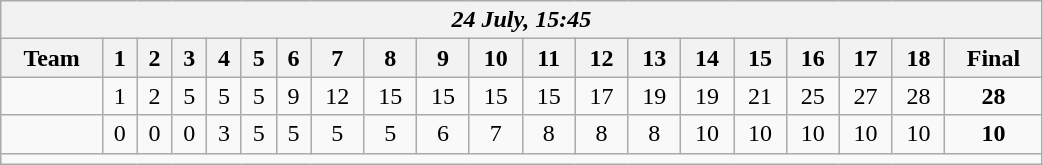<table class=wikitable style="text-align:center; width: 55%">
<tr>
<th colspan=20><em>24 July, 15:45</em></th>
</tr>
<tr>
<th>Team</th>
<th>1</th>
<th>2</th>
<th>3</th>
<th>4</th>
<th>5</th>
<th>6</th>
<th>7</th>
<th>8</th>
<th>9</th>
<th>10</th>
<th>11</th>
<th>12</th>
<th>13</th>
<th>14</th>
<th>15</th>
<th>16</th>
<th>17</th>
<th>18</th>
<th>Final</th>
</tr>
<tr>
<td align=left><strong></strong></td>
<td>1</td>
<td>2</td>
<td>5</td>
<td>5</td>
<td>5</td>
<td>9</td>
<td>12</td>
<td>15</td>
<td>15</td>
<td>15</td>
<td>15</td>
<td>17</td>
<td>19</td>
<td>19</td>
<td>21</td>
<td>25</td>
<td>27</td>
<td>28</td>
<td><strong>28</strong></td>
</tr>
<tr>
<td align=left></td>
<td>0</td>
<td>0</td>
<td>0</td>
<td>3</td>
<td>5</td>
<td>5</td>
<td>5</td>
<td>5</td>
<td>6</td>
<td>7</td>
<td>8</td>
<td>8</td>
<td>8</td>
<td>10</td>
<td>10</td>
<td>10</td>
<td>10</td>
<td>10</td>
<td><strong>10</strong></td>
</tr>
<tr>
<td colspan=20></td>
</tr>
</table>
